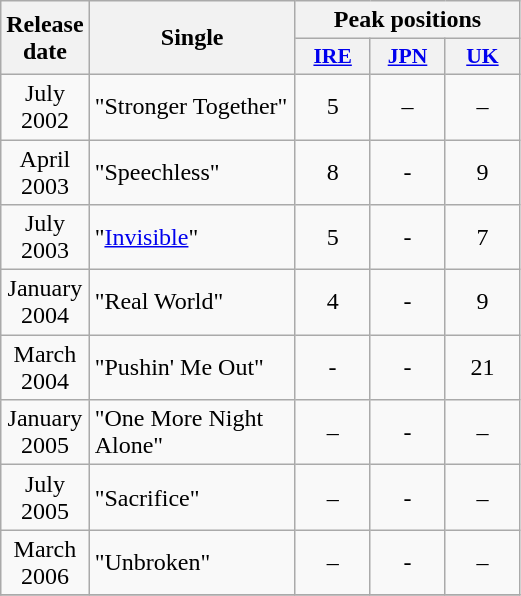<table class="wikitable">
<tr>
<th align="center" rowspan="2" width="10">Release date</th>
<th align="center" rowspan="2" width="130">Single</th>
<th align="center" colspan="3">Peak positions</th>
</tr>
<tr>
<th scope="col" style="width:3em;font-size:90%;"><a href='#'>IRE</a></th>
<th scope="col" style="width:3em;font-size:90%;"><a href='#'>JPN</a></th>
<th scope="col" style="width:3em;font-size:90%;"><a href='#'>UK</a></th>
</tr>
<tr>
<td align="center" rowspan="1">July 2002</td>
<td>"Stronger Together"</td>
<td align="center">5</td>
<td align="center">–</td>
<td align="center">–</td>
</tr>
<tr>
<td align="center" rowspan="1">April 2003</td>
<td>"Speechless"</td>
<td align="center">8</td>
<td align="center">-</td>
<td align="center">9</td>
</tr>
<tr>
<td align="center" rowspan="1">July 2003</td>
<td>"<a href='#'>Invisible</a>"</td>
<td align="center">5</td>
<td align="center">-</td>
<td align="center">7</td>
</tr>
<tr>
<td align="center" rowspan="1">January 2004</td>
<td>"Real World"</td>
<td align="center">4</td>
<td align="center">-</td>
<td align="center">9</td>
</tr>
<tr>
<td align="center" rowspan="1">March 2004</td>
<td>"Pushin' Me Out"</td>
<td align="center">-</td>
<td align="center">-</td>
<td align="center">21</td>
</tr>
<tr>
<td align="center" rowspan="1">January 2005</td>
<td>"One More Night Alone"</td>
<td align="center">–</td>
<td align="center">-</td>
<td align="center">–</td>
</tr>
<tr>
<td align="center" rowspan="1">July 2005</td>
<td>"Sacrifice"</td>
<td align="center">–</td>
<td align="center">-</td>
<td align="center">–</td>
</tr>
<tr>
<td align="center" rowspan="1">March 2006</td>
<td>"Unbroken"</td>
<td align="center">–</td>
<td align="center">-</td>
<td align="center">–</td>
</tr>
<tr>
</tr>
</table>
